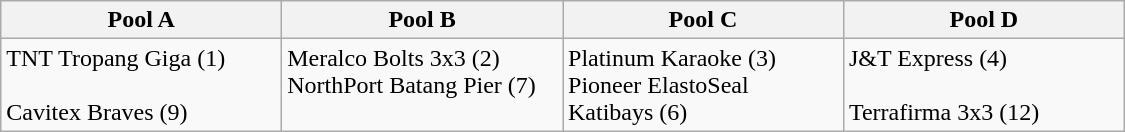<table class=wikitable width=750>
<tr>
<th width=25%>Pool A</th>
<th width=25%>Pool B</th>
<th width=25%>Pool C</th>
<th width=25%>Pool D</th>
</tr>
<tr valign=top>
<td>TNT Tropang Giga (1) <br>  <br> Cavitex Braves (9)</td>
<td>Meralco Bolts 3x3 (2) <br> NorthPort Batang Pier (7) <br> </td>
<td>Platinum Karaoke (3) <br> Pioneer ElastoSeal Katibays (6) <br> </td>
<td>J&T Express (4) <br>  <br> Terrafirma 3x3 (12)</td>
</tr>
</table>
